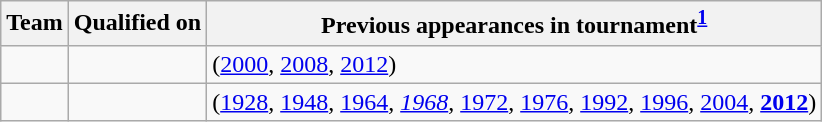<table class="wikitable sortable" style="text-align: left;">
<tr>
<th>Team</th>
<th>Qualified on</th>
<th>Previous appearances in tournament<sup><strong><a href='#'>1</a></strong></sup></th>
</tr>
<tr>
<td></td>
<td></td>
<td> (<a href='#'>2000</a>, <a href='#'>2008</a>, <a href='#'>2012</a>)</td>
</tr>
<tr>
<td></td>
<td></td>
<td> (<a href='#'>1928</a>, <a href='#'>1948</a>, <a href='#'>1964</a>, <em><a href='#'>1968</a></em>, <a href='#'>1972</a>, <a href='#'>1976</a>, <a href='#'>1992</a>, <a href='#'>1996</a>, <a href='#'>2004</a>, <strong><a href='#'>2012</a></strong>)</td>
</tr>
</table>
